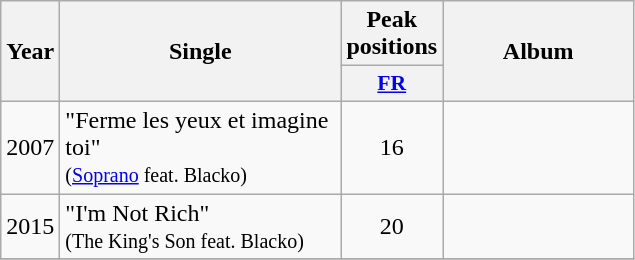<table class="wikitable">
<tr>
<th align="center" rowspan="2" width="10">Year</th>
<th align="center" rowspan="2" width="180">Single</th>
<th align="center" colspan="1" width="30">Peak positions</th>
<th align="center" rowspan="2" width="120">Album</th>
</tr>
<tr>
<th scope="col" style="width:3em;font-size:90%;"><a href='#'>FR</a><br></th>
</tr>
<tr>
<td align="center" rowspan="1">2007</td>
<td>"Ferme les yeux et imagine toi"<br><small>(<a href='#'>Soprano</a> feat. Blacko)</small></td>
<td align="center">16</td>
<td align="center"></td>
</tr>
<tr>
<td align="center" rowspan="1">2015</td>
<td>"I'm Not Rich"<br><small>(The King's Son feat. Blacko)</small></td>
<td align="center">20</td>
<td align="center"></td>
</tr>
<tr>
</tr>
</table>
